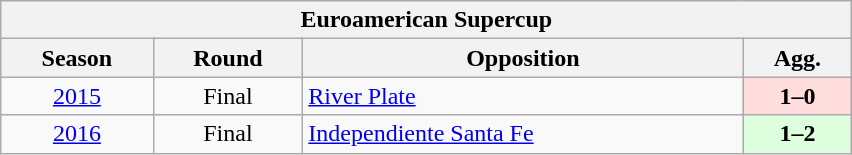<table class="wikitable collapsible">
<tr>
<th colspan="4" width="560">Euroamerican Supercup</th>
</tr>
<tr>
<th>Season</th>
<th>Round</th>
<th>Opposition</th>
<th>Agg.</th>
</tr>
<tr>
<td style="text-align:center;"><a href='#'>2015</a></td>
<td style="text-align:center;">Final</td>
<td> <a href='#'>River Plate</a></td>
<td style="text-align:center; background:#fdd;"><strong>1–0</strong></td>
</tr>
<tr>
<td style="text-align:center;"><a href='#'>2016</a></td>
<td style="text-align:center;">Final</td>
<td> <a href='#'>Independiente Santa Fe</a></td>
<td style="text-align:center; background:#dfd"><strong>1–2</strong></td>
</tr>
</table>
